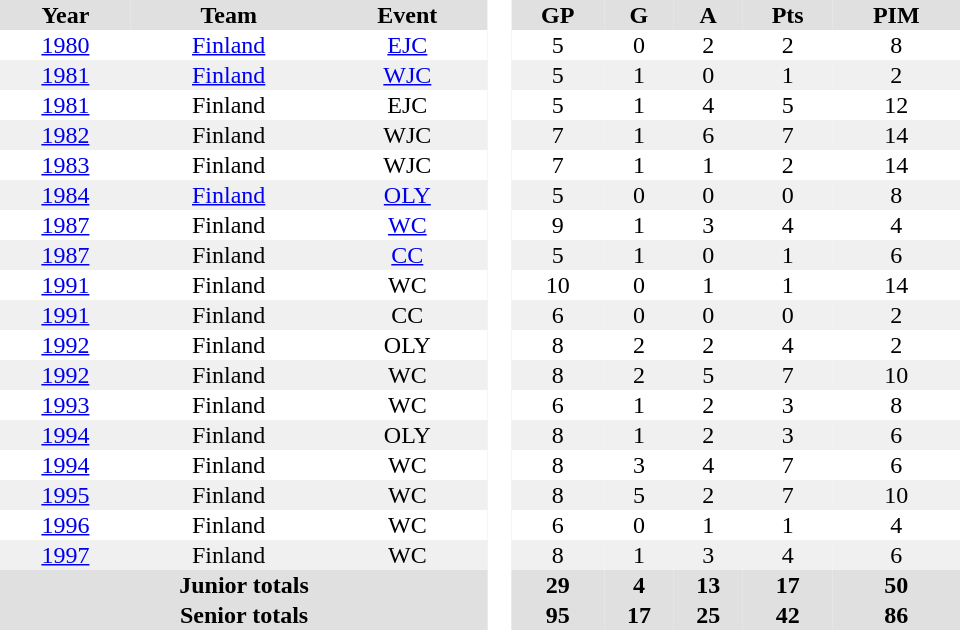<table border="0" cellpadding="1" cellspacing="0" style="text-align:center; width:40em">
<tr ALIGN="center" bgcolor="#e0e0e0">
<th>Year</th>
<th>Team</th>
<th>Event</th>
<th rowspan="99" bgcolor="#ffffff"> </th>
<th>GP</th>
<th>G</th>
<th>A</th>
<th>Pts</th>
<th>PIM</th>
</tr>
<tr>
<td><a href='#'>1980</a></td>
<td><a href='#'>Finland</a></td>
<td><a href='#'>EJC</a></td>
<td>5</td>
<td>0</td>
<td>2</td>
<td>2</td>
<td>8</td>
</tr>
<tr bgcolor="#f0f0f0">
<td><a href='#'>1981</a></td>
<td><a href='#'>Finland</a></td>
<td><a href='#'>WJC</a></td>
<td>5</td>
<td>1</td>
<td>0</td>
<td>1</td>
<td>2</td>
</tr>
<tr>
<td><a href='#'>1981</a></td>
<td>Finland</td>
<td>EJC</td>
<td>5</td>
<td>1</td>
<td>4</td>
<td>5</td>
<td>12</td>
</tr>
<tr bgcolor="#f0f0f0">
<td><a href='#'>1982</a></td>
<td>Finland</td>
<td>WJC</td>
<td>7</td>
<td>1</td>
<td>6</td>
<td>7</td>
<td>14</td>
</tr>
<tr>
<td><a href='#'>1983</a></td>
<td>Finland</td>
<td>WJC</td>
<td>7</td>
<td>1</td>
<td>1</td>
<td>2</td>
<td>14</td>
</tr>
<tr bgcolor="#f0f0f0">
<td><a href='#'>1984</a></td>
<td><a href='#'>Finland</a></td>
<td><a href='#'>OLY</a></td>
<td>5</td>
<td>0</td>
<td>0</td>
<td>0</td>
<td>8</td>
</tr>
<tr>
<td><a href='#'>1987</a></td>
<td>Finland</td>
<td><a href='#'>WC</a></td>
<td>9</td>
<td>1</td>
<td>3</td>
<td>4</td>
<td>4</td>
</tr>
<tr bgcolor="#f0f0f0">
<td><a href='#'>1987</a></td>
<td>Finland</td>
<td><a href='#'>CC</a></td>
<td>5</td>
<td>1</td>
<td>0</td>
<td>1</td>
<td>6</td>
</tr>
<tr>
<td><a href='#'>1991</a></td>
<td>Finland</td>
<td>WC</td>
<td>10</td>
<td>0</td>
<td>1</td>
<td>1</td>
<td>14</td>
</tr>
<tr bgcolor="#f0f0f0">
<td><a href='#'>1991</a></td>
<td>Finland</td>
<td>CC</td>
<td>6</td>
<td>0</td>
<td>0</td>
<td>0</td>
<td>2</td>
</tr>
<tr>
<td><a href='#'>1992</a></td>
<td>Finland</td>
<td>OLY</td>
<td>8</td>
<td>2</td>
<td>2</td>
<td>4</td>
<td>2</td>
</tr>
<tr bgcolor="#f0f0f0">
<td><a href='#'>1992</a></td>
<td>Finland</td>
<td>WC</td>
<td>8</td>
<td>2</td>
<td>5</td>
<td>7</td>
<td>10</td>
</tr>
<tr>
<td><a href='#'>1993</a></td>
<td>Finland</td>
<td>WC</td>
<td>6</td>
<td>1</td>
<td>2</td>
<td>3</td>
<td>8</td>
</tr>
<tr bgcolor="#f0f0f0">
<td><a href='#'>1994</a></td>
<td>Finland</td>
<td>OLY</td>
<td>8</td>
<td>1</td>
<td>2</td>
<td>3</td>
<td>6</td>
</tr>
<tr>
<td><a href='#'>1994</a></td>
<td>Finland</td>
<td>WC</td>
<td>8</td>
<td>3</td>
<td>4</td>
<td>7</td>
<td>6</td>
</tr>
<tr bgcolor="#f0f0f0">
<td><a href='#'>1995</a></td>
<td>Finland</td>
<td>WC</td>
<td>8</td>
<td>5</td>
<td>2</td>
<td>7</td>
<td>10</td>
</tr>
<tr>
<td><a href='#'>1996</a></td>
<td>Finland</td>
<td>WC</td>
<td>6</td>
<td>0</td>
<td>1</td>
<td>1</td>
<td>4</td>
</tr>
<tr bgcolor="#f0f0f0">
<td><a href='#'>1997</a></td>
<td>Finland</td>
<td>WC</td>
<td>8</td>
<td>1</td>
<td>3</td>
<td>4</td>
<td>6</td>
</tr>
<tr bgcolor="#e0e0e0">
<th colspan=3>Junior totals</th>
<th>29</th>
<th>4</th>
<th>13</th>
<th>17</th>
<th>50</th>
</tr>
<tr bgcolor="#e0e0e0">
<th colspan=3>Senior totals</th>
<th>95</th>
<th>17</th>
<th>25</th>
<th>42</th>
<th>86</th>
</tr>
</table>
